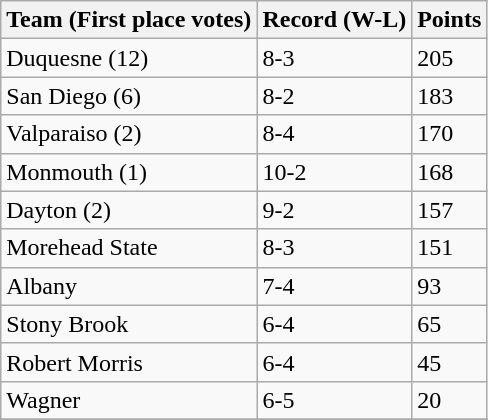<table class="wikitable">
<tr>
<th>Team (First place votes)</th>
<th>Record (W-L)</th>
<th>Points</th>
</tr>
<tr>
<td>Duquesne (12)</td>
<td>8-3</td>
<td>205</td>
</tr>
<tr>
<td>San Diego (6)</td>
<td>8-2</td>
<td>183</td>
</tr>
<tr>
<td>Valparaiso (2)</td>
<td>8-4</td>
<td>170</td>
</tr>
<tr>
<td>Monmouth (1)</td>
<td>10-2</td>
<td>168</td>
</tr>
<tr>
<td>Dayton (2)</td>
<td>9-2</td>
<td>157</td>
</tr>
<tr>
<td>Morehead State</td>
<td>8-3</td>
<td>151</td>
</tr>
<tr>
<td>Albany</td>
<td>7-4</td>
<td>93</td>
</tr>
<tr>
<td>Stony Brook</td>
<td>6-4</td>
<td>65</td>
</tr>
<tr>
<td>Robert Morris</td>
<td>6-4</td>
<td>45</td>
</tr>
<tr>
<td>Wagner</td>
<td>6-5</td>
<td>20</td>
</tr>
<tr>
</tr>
</table>
